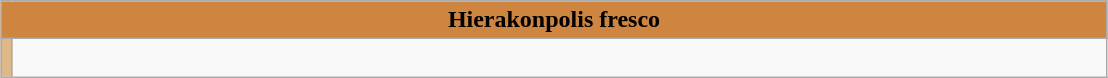<table class="wikitable" style="margin:0 auto;"  align="center"  colspan="2" cellpadding="3" style="font-size: 80%; width: 100%;">
<tr>
<td colspan=2 style="background:#CD853F; font-size: 100%; text-align:center"><strong>Hierakonpolis fresco</strong></td>
</tr>
<tr>
<td style="background:#DEB887; font-size: 100%; width: 1%; text-align: center"><br></td>
<td><br></td>
</tr>
</table>
